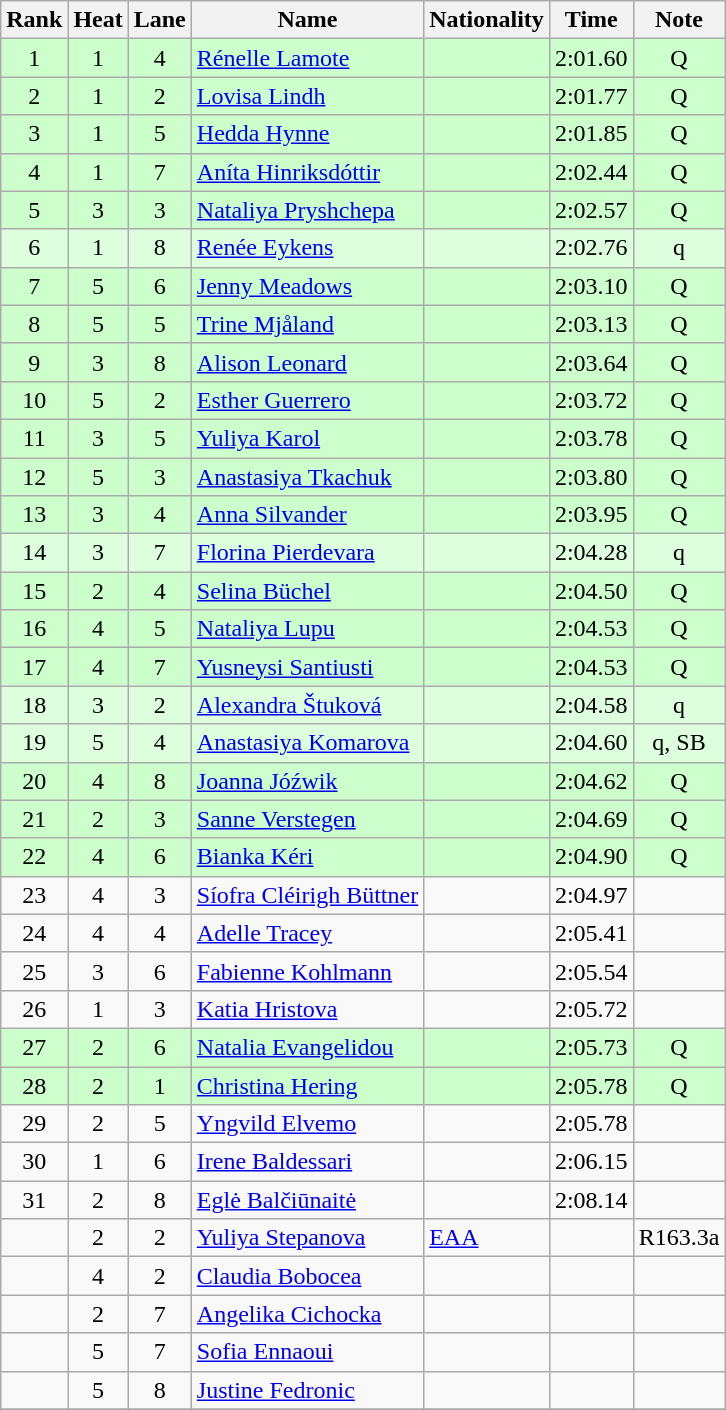<table class="wikitable sortable" style="text-align:center">
<tr>
<th>Rank</th>
<th>Heat</th>
<th>Lane</th>
<th>Name</th>
<th>Nationality</th>
<th>Time</th>
<th>Note</th>
</tr>
<tr bgcolor=ccffcc>
<td>1</td>
<td>1</td>
<td>4</td>
<td align=left><a href='#'>Rénelle Lamote</a></td>
<td align=left></td>
<td>2:01.60</td>
<td>Q</td>
</tr>
<tr bgcolor=ccffcc>
<td>2</td>
<td>1</td>
<td>2</td>
<td align=left><a href='#'>Lovisa Lindh</a></td>
<td align=left></td>
<td>2:01.77</td>
<td>Q</td>
</tr>
<tr bgcolor=ccffcc>
<td>3</td>
<td>1</td>
<td>5</td>
<td align=left><a href='#'>Hedda Hynne</a></td>
<td align=left></td>
<td>2:01.85</td>
<td>Q</td>
</tr>
<tr bgcolor=ccffcc>
<td>4</td>
<td>1</td>
<td>7</td>
<td align=left><a href='#'>Aníta Hinriksdóttir</a></td>
<td align=left></td>
<td>2:02.44</td>
<td>Q</td>
</tr>
<tr bgcolor=ccffcc>
<td>5</td>
<td>3</td>
<td>3</td>
<td align=left><a href='#'>Nataliya Pryshchepa</a></td>
<td align=left></td>
<td>2:02.57</td>
<td>Q</td>
</tr>
<tr bgcolor=ddffdd>
<td>6</td>
<td>1</td>
<td>8</td>
<td align=left><a href='#'>Renée Eykens</a></td>
<td align=left></td>
<td>2:02.76</td>
<td>q</td>
</tr>
<tr bgcolor=ccffcc>
<td>7</td>
<td>5</td>
<td>6</td>
<td align=left><a href='#'>Jenny Meadows</a></td>
<td align=left></td>
<td>2:03.10</td>
<td>Q</td>
</tr>
<tr bgcolor=ccffcc>
<td>8</td>
<td>5</td>
<td>5</td>
<td align=left><a href='#'>Trine Mjåland</a></td>
<td align=left></td>
<td>2:03.13</td>
<td>Q</td>
</tr>
<tr bgcolor=ccffcc>
<td>9</td>
<td>3</td>
<td>8</td>
<td align=left><a href='#'>Alison Leonard</a></td>
<td align=left></td>
<td>2:03.64</td>
<td>Q</td>
</tr>
<tr bgcolor=ccffcc>
<td>10</td>
<td>5</td>
<td>2</td>
<td align=left><a href='#'>Esther Guerrero</a></td>
<td align=left></td>
<td>2:03.72</td>
<td>Q</td>
</tr>
<tr bgcolor=ccffcc>
<td>11</td>
<td>3</td>
<td>5</td>
<td align=left><a href='#'>Yuliya Karol</a></td>
<td align=left></td>
<td>2:03.78</td>
<td>Q</td>
</tr>
<tr bgcolor=ccffcc>
<td>12</td>
<td>5</td>
<td>3</td>
<td align=left><a href='#'>Anastasiya Tkachuk</a></td>
<td align=left></td>
<td>2:03.80</td>
<td>Q</td>
</tr>
<tr bgcolor=ccffcc>
<td>13</td>
<td>3</td>
<td>4</td>
<td align=left><a href='#'>Anna Silvander</a></td>
<td align=left></td>
<td>2:03.95</td>
<td>Q</td>
</tr>
<tr bgcolor=ddffdd>
<td>14</td>
<td>3</td>
<td>7</td>
<td align=left><a href='#'>Florina Pierdevara</a></td>
<td align=left></td>
<td>2:04.28</td>
<td>q</td>
</tr>
<tr bgcolor=ccffcc>
<td>15</td>
<td>2</td>
<td>4</td>
<td align=left><a href='#'>Selina Büchel</a></td>
<td align=left></td>
<td>2:04.50</td>
<td>Q</td>
</tr>
<tr bgcolor=ccffcc>
<td>16</td>
<td>4</td>
<td>5</td>
<td align=left><a href='#'>Nataliya Lupu</a></td>
<td align=left></td>
<td>2:04.53</td>
<td>Q</td>
</tr>
<tr bgcolor=ccffcc>
<td>17</td>
<td>4</td>
<td>7</td>
<td align=left><a href='#'>Yusneysi Santiusti</a></td>
<td align=left></td>
<td>2:04.53</td>
<td>Q</td>
</tr>
<tr bgcolor=ddffdd>
<td>18</td>
<td>3</td>
<td>2</td>
<td align=left><a href='#'>Alexandra Štuková</a></td>
<td align=left></td>
<td>2:04.58</td>
<td>q</td>
</tr>
<tr bgcolor=ddffdd>
<td>19</td>
<td>5</td>
<td>4</td>
<td align=left><a href='#'>Anastasiya Komarova</a></td>
<td align=left></td>
<td>2:04.60</td>
<td>q, SB</td>
</tr>
<tr bgcolor=ccffcc>
<td>20</td>
<td>4</td>
<td>8</td>
<td align=left><a href='#'>Joanna Jóźwik</a></td>
<td align=left></td>
<td>2:04.62</td>
<td>Q</td>
</tr>
<tr bgcolor=ccffcc>
<td>21</td>
<td>2</td>
<td>3</td>
<td align=left><a href='#'>Sanne Verstegen</a></td>
<td align=left></td>
<td>2:04.69</td>
<td>Q</td>
</tr>
<tr bgcolor=ccffcc>
<td>22</td>
<td>4</td>
<td>6</td>
<td align=left><a href='#'>Bianka Kéri</a></td>
<td align=left></td>
<td>2:04.90</td>
<td>Q</td>
</tr>
<tr>
<td>23</td>
<td>4</td>
<td>3</td>
<td align=left><a href='#'>Síofra Cléirigh Büttner</a></td>
<td align=left></td>
<td>2:04.97</td>
<td></td>
</tr>
<tr>
<td>24</td>
<td>4</td>
<td>4</td>
<td align=left><a href='#'>Adelle Tracey</a></td>
<td align=left></td>
<td>2:05.41</td>
<td></td>
</tr>
<tr>
<td>25</td>
<td>3</td>
<td>6</td>
<td align=left><a href='#'>Fabienne Kohlmann</a></td>
<td align=left></td>
<td>2:05.54</td>
<td></td>
</tr>
<tr>
<td>26</td>
<td>1</td>
<td>3</td>
<td align=left><a href='#'>Katia Hristova</a></td>
<td align=left></td>
<td>2:05.72</td>
<td></td>
</tr>
<tr bgcolor=ccffcc>
<td>27</td>
<td>2</td>
<td>6</td>
<td align=left><a href='#'>Natalia Evangelidou</a></td>
<td align=left></td>
<td>2:05.73</td>
<td>Q</td>
</tr>
<tr bgcolor=ccffcc>
<td>28</td>
<td>2</td>
<td>1</td>
<td align=left><a href='#'>Christina Hering</a></td>
<td align=left></td>
<td>2:05.78</td>
<td>Q</td>
</tr>
<tr>
<td>29</td>
<td>2</td>
<td>5</td>
<td align=left><a href='#'>Yngvild Elvemo</a></td>
<td align=left></td>
<td>2:05.78</td>
<td></td>
</tr>
<tr>
<td>30</td>
<td>1</td>
<td>6</td>
<td align=left><a href='#'>Irene Baldessari</a></td>
<td align=left></td>
<td>2:06.15</td>
<td></td>
</tr>
<tr>
<td>31</td>
<td>2</td>
<td>8</td>
<td align=left><a href='#'>Eglė Balčiūnaitė</a></td>
<td align=left></td>
<td>2:08.14</td>
<td></td>
</tr>
<tr>
<td></td>
<td>2</td>
<td>2</td>
<td align=left><a href='#'>Yuliya Stepanova</a></td>
<td align=left> <a href='#'>EAA</a></td>
<td></td>
<td>R163.3a</td>
</tr>
<tr>
<td></td>
<td>4</td>
<td>2</td>
<td align=left><a href='#'>Claudia Bobocea</a></td>
<td align=left></td>
<td></td>
<td></td>
</tr>
<tr>
<td></td>
<td>2</td>
<td>7</td>
<td align=left><a href='#'>Angelika Cichocka</a></td>
<td align=left></td>
<td></td>
<td></td>
</tr>
<tr>
<td></td>
<td>5</td>
<td>7</td>
<td align=left><a href='#'>Sofia Ennaoui</a></td>
<td align=left></td>
<td></td>
<td></td>
</tr>
<tr>
<td></td>
<td>5</td>
<td>8</td>
<td align=left><a href='#'>Justine Fedronic</a></td>
<td align=left></td>
<td></td>
<td></td>
</tr>
<tr>
</tr>
</table>
